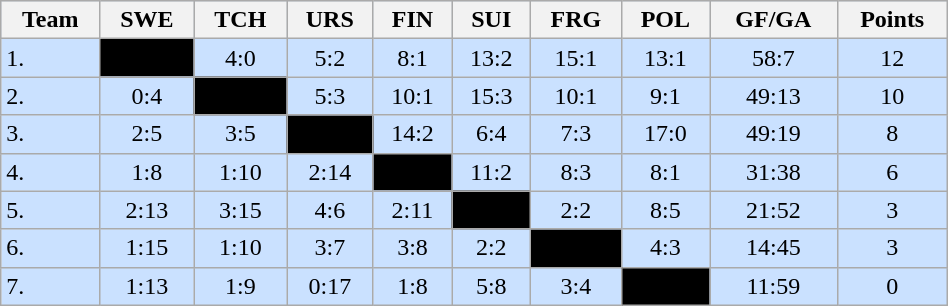<table class="wikitable" bgcolor="#EFEFFF" width="50%">
<tr bgcolor="#BCD2EE">
<th>Team</th>
<th>SWE</th>
<th>TCH</th>
<th>URS</th>
<th>FIN</th>
<th>SUI</th>
<th>FRG</th>
<th>POL</th>
<th>GF/GA</th>
<th>Points</th>
</tr>
<tr bgcolor="#CAE1FF" align="center">
<td align="left">1. </td>
<td style="background:#000000;"></td>
<td>4:0</td>
<td>5:2</td>
<td>8:1</td>
<td>13:2</td>
<td>15:1</td>
<td>13:1</td>
<td>58:7</td>
<td>12</td>
</tr>
<tr bgcolor="#CAE1FF" align="center">
<td align="left">2. </td>
<td>0:4</td>
<td style="background:#000000;"></td>
<td>5:3</td>
<td>10:1</td>
<td>15:3</td>
<td>10:1</td>
<td>9:1</td>
<td>49:13</td>
<td>10</td>
</tr>
<tr bgcolor="#CAE1FF" align="center">
<td align="left">3. </td>
<td>2:5</td>
<td>3:5</td>
<td style="background:#000000;"></td>
<td>14:2</td>
<td>6:4</td>
<td>7:3</td>
<td>17:0</td>
<td>49:19</td>
<td>8</td>
</tr>
<tr bgcolor="#CAE1FF" align="center">
<td align="left">4. </td>
<td>1:8</td>
<td>1:10</td>
<td>2:14</td>
<td style="background:#000000;"></td>
<td>11:2</td>
<td>8:3</td>
<td>8:1</td>
<td>31:38</td>
<td>6</td>
</tr>
<tr bgcolor="#CAE1FF" align="center">
<td align="left">5. </td>
<td>2:13</td>
<td>3:15</td>
<td>4:6</td>
<td>2:11</td>
<td style="background:#000000;"></td>
<td>2:2</td>
<td>8:5</td>
<td>21:52</td>
<td>3</td>
</tr>
<tr bgcolor="#CAE1FF" align="center">
<td align="left">6. </td>
<td>1:15</td>
<td>1:10</td>
<td>3:7</td>
<td>3:8</td>
<td>2:2</td>
<td style="background:#000000;"></td>
<td>4:3</td>
<td>14:45</td>
<td>3</td>
</tr>
<tr bgcolor="#CAE1FF" align="center">
<td align="left">7. </td>
<td>1:13</td>
<td>1:9</td>
<td>0:17</td>
<td>1:8</td>
<td>5:8</td>
<td>3:4</td>
<td style="background:#000000;"></td>
<td>11:59</td>
<td>0</td>
</tr>
</table>
